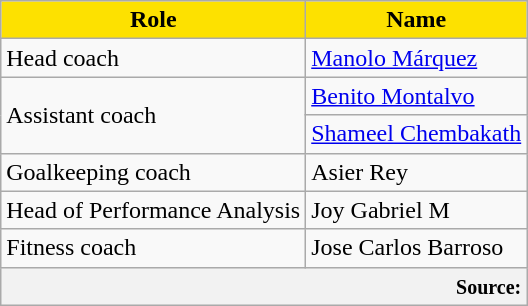<table class="wikitable">
<tr>
<th style="background:#FDE100; color:#000000; text-align:center;">Role</th>
<th style="background:#FDE100; color:#000000; text-align:center;">Name</th>
</tr>
<tr>
<td>Head coach</td>
<td> <a href='#'>Manolo Márquez</a></td>
</tr>
<tr>
<td rowspan=2>Assistant coach</td>
<td> <a href='#'>Benito Montalvo</a></td>
</tr>
<tr>
<td> <a href='#'>Shameel Chembakath</a></td>
</tr>
<tr>
<td>Goalkeeping coach</td>
<td> Asier Rey</td>
</tr>
<tr>
<td>Head of Performance Analysis</td>
<td> Joy Gabriel M</td>
</tr>
<tr>
<td>Fitness coach</td>
<td> Jose Carlos Barroso</td>
</tr>
<tr>
<th colspan="11" style="text-align:right;"><small>Source:</small></th>
</tr>
</table>
